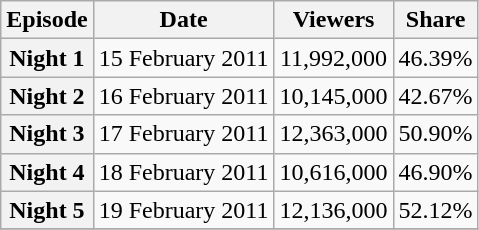<table class="wikitable plainrowheaders sortable" style="text-align:center">
<tr>
<th scope="col">Episode</th>
<th scope="col">Date</th>
<th scope="col">Viewers</th>
<th scope="col">Share</th>
</tr>
<tr>
<th scope="row">Night 1</th>
<td>15 February 2011</td>
<td>11,992,000</td>
<td>46.39%</td>
</tr>
<tr>
<th scope="row">Night 2</th>
<td>16 February 2011</td>
<td>10,145,000</td>
<td>42.67%</td>
</tr>
<tr>
<th scope="row">Night 3</th>
<td>17 February 2011</td>
<td>12,363,000</td>
<td>50.90%</td>
</tr>
<tr>
<th scope="row">Night 4</th>
<td>18 February 2011</td>
<td>10,616,000</td>
<td>46.90%</td>
</tr>
<tr>
<th scope="row">Night 5</th>
<td>19 February 2011</td>
<td>12,136,000</td>
<td>52.12%</td>
</tr>
<tr>
</tr>
</table>
